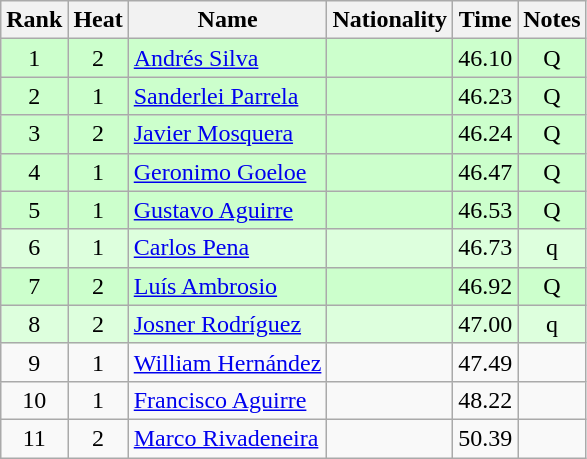<table class="wikitable sortable" style="text-align:center">
<tr>
<th>Rank</th>
<th>Heat</th>
<th>Name</th>
<th>Nationality</th>
<th>Time</th>
<th>Notes</th>
</tr>
<tr bgcolor=ccffcc>
<td>1</td>
<td>2</td>
<td align=left><a href='#'>Andrés Silva</a></td>
<td align=left></td>
<td>46.10</td>
<td>Q</td>
</tr>
<tr bgcolor=ccffcc>
<td>2</td>
<td>1</td>
<td align=left><a href='#'>Sanderlei Parrela</a></td>
<td align=left></td>
<td>46.23</td>
<td>Q</td>
</tr>
<tr bgcolor=ccffcc>
<td>3</td>
<td>2</td>
<td align=left><a href='#'>Javier Mosquera</a></td>
<td align=left></td>
<td>46.24</td>
<td>Q</td>
</tr>
<tr bgcolor=ccffcc>
<td>4</td>
<td>1</td>
<td align=left><a href='#'>Geronimo Goeloe</a></td>
<td align=left></td>
<td>46.47</td>
<td>Q</td>
</tr>
<tr bgcolor=ccffcc>
<td>5</td>
<td>1</td>
<td align=left><a href='#'>Gustavo Aguirre</a></td>
<td align=left></td>
<td>46.53</td>
<td>Q</td>
</tr>
<tr bgcolor=ddffdd>
<td>6</td>
<td>1</td>
<td align=left><a href='#'>Carlos Pena</a></td>
<td align=left></td>
<td>46.73</td>
<td>q</td>
</tr>
<tr bgcolor=ccffcc>
<td>7</td>
<td>2</td>
<td align=left><a href='#'>Luís Ambrosio</a></td>
<td align=left></td>
<td>46.92</td>
<td>Q</td>
</tr>
<tr bgcolor=ddffdd>
<td>8</td>
<td>2</td>
<td align=left><a href='#'>Josner Rodríguez</a></td>
<td align=left></td>
<td>47.00</td>
<td>q</td>
</tr>
<tr>
<td>9</td>
<td>1</td>
<td align=left><a href='#'>William Hernández</a></td>
<td align=left></td>
<td>47.49</td>
<td></td>
</tr>
<tr>
<td>10</td>
<td>1</td>
<td align=left><a href='#'>Francisco Aguirre</a></td>
<td align=left></td>
<td>48.22</td>
<td></td>
</tr>
<tr>
<td>11</td>
<td>2</td>
<td align=left><a href='#'>Marco Rivadeneira</a></td>
<td align=left></td>
<td>50.39</td>
<td></td>
</tr>
</table>
